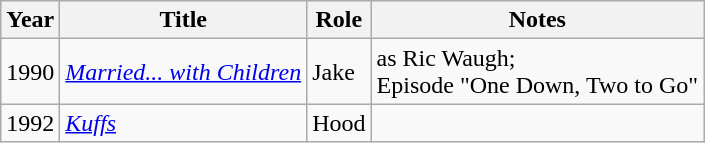<table class="wikitable plainrowheaders">
<tr>
<th>Year</th>
<th>Title</th>
<th>Role</th>
<th>Notes</th>
</tr>
<tr>
<td>1990</td>
<td><em><a href='#'>Married... with Children</a></em></td>
<td>Jake</td>
<td>as Ric Waugh;<br>Episode "One Down, Two to Go"</td>
</tr>
<tr>
<td>1992</td>
<td><em><a href='#'>Kuffs</a></em></td>
<td>Hood</td>
<td></td>
</tr>
</table>
